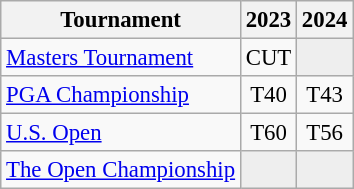<table class="wikitable" style="font-size:95%;text-align:center;">
<tr>
<th>Tournament</th>
<th>2023</th>
<th>2024</th>
</tr>
<tr>
<td align=left><a href='#'>Masters Tournament</a></td>
<td>CUT</td>
<td style="background:#eeeeee;"></td>
</tr>
<tr>
<td align=left><a href='#'>PGA Championship</a></td>
<td>T40</td>
<td>T43</td>
</tr>
<tr>
<td align=left><a href='#'>U.S. Open</a></td>
<td>T60</td>
<td>T56</td>
</tr>
<tr>
<td align=left><a href='#'>The Open Championship</a></td>
<td style="background:#eeeeee;"></td>
<td style="background:#eeeeee;"></td>
</tr>
</table>
